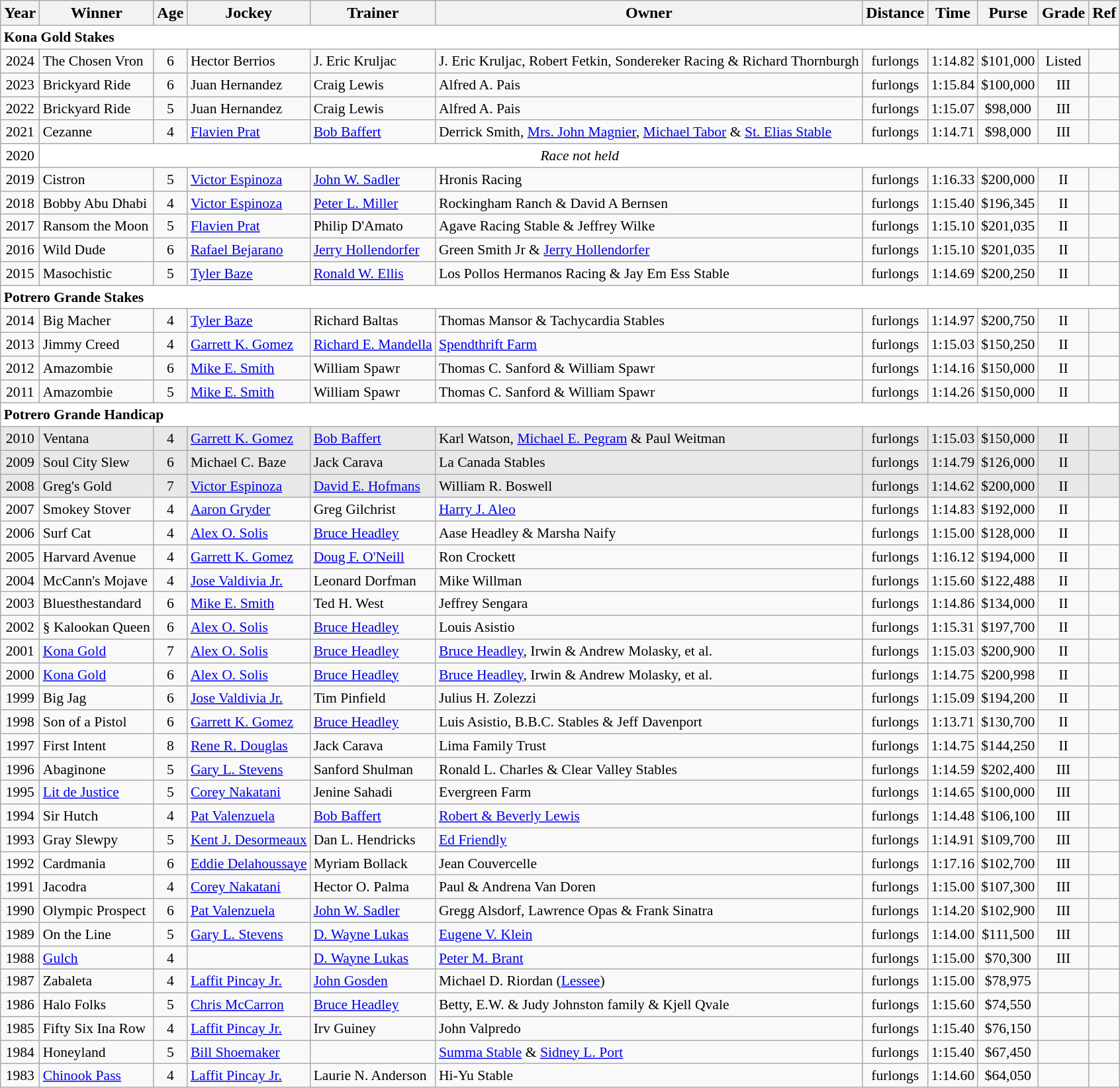<table class="wikitable sortable">
<tr>
<th>Year</th>
<th>Winner</th>
<th>Age</th>
<th>Jockey</th>
<th>Trainer</th>
<th>Owner</th>
<th>Distance</th>
<th>Time</th>
<th>Purse</th>
<th>Grade</th>
<th>Ref</th>
</tr>
<tr style="font-size:90%; background-color:white">
<td align="left" colspan=11><strong>Kona Gold Stakes</strong></td>
</tr>
<tr style="font-size:90%;">
<td align=center>2024</td>
<td>The Chosen Vron</td>
<td align=center>6</td>
<td>Hector Berrios</td>
<td>J. Eric Kruljac</td>
<td>J. Eric Kruljac, Robert Fetkin, Sondereker Racing & Richard Thornburgh</td>
<td align=center> furlongs</td>
<td align=center>1:14.82</td>
<td align=center>$101,000</td>
<td align=center>Listed</td>
<td></td>
</tr>
<tr style="font-size:90%;">
<td align=center>2023</td>
<td>Brickyard Ride</td>
<td align=center>6</td>
<td>Juan Hernandez</td>
<td>Craig Lewis</td>
<td>Alfred A. Pais</td>
<td align=center> furlongs</td>
<td align=center>1:15.84</td>
<td align=center>$100,000</td>
<td align=center>III</td>
<td></td>
</tr>
<tr style="font-size:90%;">
<td align=center>2022</td>
<td>Brickyard Ride</td>
<td align=center>5</td>
<td>Juan Hernandez</td>
<td>Craig Lewis</td>
<td>Alfred A. Pais</td>
<td align=center> furlongs</td>
<td align=center>1:15.07</td>
<td align=center>$98,000</td>
<td align=center>III</td>
<td></td>
</tr>
<tr style="font-size:90%;">
<td align=center>2021</td>
<td>Cezanne</td>
<td align=center>4</td>
<td><a href='#'>Flavien Prat</a></td>
<td><a href='#'>Bob Baffert</a></td>
<td>Derrick Smith, <a href='#'>Mrs. John Magnier</a>, <a href='#'>Michael Tabor</a> & <a href='#'>St. Elias Stable</a></td>
<td align=center> furlongs</td>
<td align=center>1:14.71</td>
<td align=center>$98,000</td>
<td align=center>III</td>
<td></td>
</tr>
<tr style="font-size:90%; background-color:white">
<td align="center">2020</td>
<td align="center" colspan=10><em>Race not held</em></td>
</tr>
<tr style="font-size:90%;">
<td align=center>2019</td>
<td>Cistron</td>
<td align=center>5</td>
<td><a href='#'>Victor Espinoza</a></td>
<td><a href='#'>John W. Sadler</a></td>
<td>Hronis Racing</td>
<td align=center> furlongs</td>
<td align=center>1:16.33</td>
<td align=center>$200,000</td>
<td align=center>II</td>
<td></td>
</tr>
<tr style="font-size:90%;">
<td align=center>2018</td>
<td>Bobby Abu Dhabi</td>
<td align=center>4</td>
<td><a href='#'>Victor Espinoza</a></td>
<td><a href='#'>Peter L. Miller</a></td>
<td>Rockingham Ranch & David A Bernsen</td>
<td align=center> furlongs</td>
<td align=center>1:15.40</td>
<td align=center>$196,345</td>
<td align=center>II</td>
<td></td>
</tr>
<tr style="font-size:90%;">
<td align=center>2017</td>
<td>Ransom the Moon</td>
<td align=center>5</td>
<td><a href='#'>Flavien Prat</a></td>
<td>Philip D'Amato</td>
<td>Agave Racing Stable & Jeffrey Wilke</td>
<td align=center> furlongs</td>
<td align=center>1:15.10</td>
<td align=center>$201,035</td>
<td align=center>II</td>
<td></td>
</tr>
<tr style="font-size:90%;">
<td align=center>2016</td>
<td>Wild Dude</td>
<td align=center>6</td>
<td><a href='#'>Rafael Bejarano</a></td>
<td><a href='#'>Jerry Hollendorfer</a></td>
<td>Green Smith Jr & <a href='#'>Jerry Hollendorfer</a></td>
<td align=center> furlongs</td>
<td align=center>1:15.10</td>
<td align=center>$201,035</td>
<td align=center>II</td>
<td></td>
</tr>
<tr style="font-size:90%;">
<td align=center>2015</td>
<td>Masochistic</td>
<td align=center>5</td>
<td><a href='#'>Tyler Baze</a></td>
<td><a href='#'>Ronald W. Ellis</a></td>
<td>Los Pollos Hermanos Racing & Jay Em Ess Stable</td>
<td align=center> furlongs</td>
<td align=center>1:14.69</td>
<td align=center>$200,250</td>
<td align=center>II</td>
<td></td>
</tr>
<tr style="font-size:90%; background-color:white">
<td align="left" colspan=11><strong>Potrero Grande Stakes</strong></td>
</tr>
<tr style="font-size:90%;">
<td align=center>2014</td>
<td>Big Macher</td>
<td align=center>4</td>
<td><a href='#'>Tyler Baze</a></td>
<td>Richard Baltas</td>
<td>Thomas Mansor & Tachycardia Stables</td>
<td align=center> furlongs</td>
<td align=center>1:14.97</td>
<td align=center>$200,750</td>
<td align=center>II</td>
<td></td>
</tr>
<tr style="font-size:90%;">
<td align=center>2013</td>
<td>Jimmy Creed</td>
<td align=center>4</td>
<td><a href='#'>Garrett K. Gomez</a></td>
<td><a href='#'>Richard E. Mandella</a></td>
<td><a href='#'>Spendthrift Farm</a></td>
<td align=center> furlongs</td>
<td align=center>1:15.03</td>
<td align=center>$150,250</td>
<td align=center>II</td>
<td></td>
</tr>
<tr style="font-size:90%;">
<td align=center>2012</td>
<td>Amazombie</td>
<td align=center>6</td>
<td><a href='#'>Mike E. Smith</a></td>
<td>William Spawr</td>
<td>Thomas C. Sanford & William Spawr</td>
<td align=center> furlongs</td>
<td align=center>1:14.16</td>
<td align=center>$150,000</td>
<td align=center>II</td>
<td></td>
</tr>
<tr style="font-size:90%;">
<td align=center>2011</td>
<td>Amazombie</td>
<td align=center>5</td>
<td><a href='#'>Mike E. Smith</a></td>
<td>William Spawr</td>
<td>Thomas C. Sanford & William Spawr</td>
<td align=center> furlongs</td>
<td align=center>1:14.26</td>
<td align=center>$150,000</td>
<td align=center>II</td>
<td></td>
</tr>
<tr style="font-size:90%; background-color:white">
<td align="left" colspan=11><strong>Potrero Grande Handicap </strong></td>
</tr>
<tr style="font-size:90%; background-color:#E8E8E8">
<td align=center>2010</td>
<td>Ventana</td>
<td align=center>4</td>
<td><a href='#'>Garrett K. Gomez</a></td>
<td><a href='#'>Bob Baffert</a></td>
<td>Karl Watson, <a href='#'>Michael E. Pegram</a> & Paul Weitman</td>
<td align=center> furlongs</td>
<td align=center>1:15.03</td>
<td align=center>$150,000</td>
<td align=center>II</td>
<td></td>
</tr>
<tr style="font-size:90%; background-color:#E8E8E8">
<td align=center>2009</td>
<td>Soul City Slew</td>
<td align=center>6</td>
<td>Michael C. Baze</td>
<td>Jack Carava</td>
<td>La Canada Stables</td>
<td align=center> furlongs</td>
<td align=center>1:14.79</td>
<td align=center>$126,000</td>
<td align=center>II</td>
<td></td>
</tr>
<tr style="font-size:90%; background-color:#E8E8E8">
<td align=center>2008</td>
<td>Greg's Gold</td>
<td align=center>7</td>
<td><a href='#'>Victor Espinoza</a></td>
<td><a href='#'>David E. Hofmans</a></td>
<td>William R. Boswell</td>
<td align=center> furlongs</td>
<td align=center>1:14.62</td>
<td align=center>$200,000</td>
<td align=center>II</td>
<td></td>
</tr>
<tr style="font-size:90%;">
<td align=center>2007</td>
<td>Smokey Stover</td>
<td align=center>4</td>
<td><a href='#'>Aaron Gryder</a></td>
<td>Greg Gilchrist</td>
<td><a href='#'>Harry J. Aleo</a></td>
<td align=center> furlongs</td>
<td align=center>1:14.83</td>
<td align=center>$192,000</td>
<td align=center>II</td>
<td></td>
</tr>
<tr style="font-size:90%;">
<td align=center>2006</td>
<td>Surf Cat</td>
<td align=center>4</td>
<td><a href='#'>Alex O. Solis</a></td>
<td><a href='#'>Bruce Headley</a></td>
<td>Aase Headley & Marsha Naify</td>
<td align=center> furlongs</td>
<td align=center>1:15.00</td>
<td align=center>$128,000</td>
<td align=center>II</td>
<td></td>
</tr>
<tr style="font-size:90%;">
<td align=center>2005</td>
<td>Harvard Avenue</td>
<td align=center>4</td>
<td><a href='#'>Garrett K. Gomez</a></td>
<td><a href='#'>Doug F. O'Neill</a></td>
<td>Ron Crockett</td>
<td align=center> furlongs</td>
<td align=center>1:16.12</td>
<td align=center>$194,000</td>
<td align=center>II</td>
<td></td>
</tr>
<tr style="font-size:90%;">
<td align=center>2004</td>
<td>McCann's Mojave</td>
<td align=center>4</td>
<td><a href='#'>Jose Valdivia Jr.</a></td>
<td>Leonard Dorfman</td>
<td>Mike Willman</td>
<td align=center> furlongs</td>
<td align=center>1:15.60</td>
<td align=center>$122,488</td>
<td align=center>II</td>
<td></td>
</tr>
<tr style="font-size:90%;">
<td align=center>2003</td>
<td>Bluesthestandard</td>
<td align=center>6</td>
<td><a href='#'>Mike E. Smith</a></td>
<td>Ted H. West</td>
<td>Jeffrey Sengara</td>
<td align=center> furlongs</td>
<td align=center>1:14.86</td>
<td align=center>$134,000</td>
<td align=center>II</td>
<td></td>
</tr>
<tr style="font-size:90%;">
<td align=center>2002</td>
<td>§ Kalookan Queen</td>
<td align=center>6</td>
<td><a href='#'>Alex O. Solis</a></td>
<td><a href='#'>Bruce Headley</a></td>
<td>Louis Asistio</td>
<td align=center> furlongs</td>
<td align=center>1:15.31</td>
<td align=center>$197,700</td>
<td align=center>II</td>
<td></td>
</tr>
<tr style="font-size:90%;">
<td align=center>2001</td>
<td><a href='#'>Kona Gold</a></td>
<td align=center>7</td>
<td><a href='#'>Alex O. Solis</a></td>
<td><a href='#'>Bruce Headley</a></td>
<td><a href='#'>Bruce Headley</a>, Irwin & Andrew Molasky, et al.</td>
<td align=center> furlongs</td>
<td align=center>1:15.03</td>
<td align=center>$200,900</td>
<td align=center>II</td>
<td></td>
</tr>
<tr style="font-size:90%;">
<td align=center>2000</td>
<td><a href='#'>Kona Gold</a></td>
<td align=center>6</td>
<td><a href='#'>Alex O. Solis</a></td>
<td><a href='#'>Bruce Headley</a></td>
<td><a href='#'>Bruce Headley</a>, Irwin & Andrew Molasky, et al.</td>
<td align=center> furlongs</td>
<td align=center>1:14.75</td>
<td align=center>$200,998</td>
<td align=center>II</td>
<td></td>
</tr>
<tr style="font-size:90%;">
<td align=center>1999</td>
<td>Big Jag</td>
<td align=center>6</td>
<td><a href='#'>Jose Valdivia Jr.</a></td>
<td>Tim Pinfield</td>
<td>Julius H. Zolezzi</td>
<td align=center> furlongs</td>
<td align=center>1:15.09</td>
<td align=center>$194,200</td>
<td align=center>II</td>
<td></td>
</tr>
<tr style="font-size:90%;">
<td align=center>1998</td>
<td>Son of a Pistol</td>
<td align=center>6</td>
<td><a href='#'>Garrett K. Gomez</a></td>
<td><a href='#'>Bruce Headley</a></td>
<td>Luis Asistio, B.B.C. Stables & Jeff Davenport</td>
<td align=center> furlongs</td>
<td align=center>1:13.71</td>
<td align=center>$130,700</td>
<td align=center>II</td>
<td></td>
</tr>
<tr style="font-size:90%;">
<td align=center>1997</td>
<td>First Intent</td>
<td align=center>8</td>
<td><a href='#'>Rene R. Douglas</a></td>
<td>Jack Carava</td>
<td>Lima Family Trust</td>
<td align=center> furlongs</td>
<td align=center>1:14.75</td>
<td align=center>$144,250</td>
<td align=center>II</td>
<td></td>
</tr>
<tr style="font-size:90%;">
<td align=center>1996</td>
<td>Abaginone</td>
<td align=center>5</td>
<td><a href='#'>Gary L. Stevens</a></td>
<td>Sanford Shulman</td>
<td>Ronald L. Charles & Clear Valley Stables</td>
<td align=center> furlongs</td>
<td align=center>1:14.59</td>
<td align=center>$202,400</td>
<td align=center>III</td>
<td></td>
</tr>
<tr style="font-size:90%;">
<td align=center>1995</td>
<td><a href='#'>Lit de Justice</a></td>
<td align=center>5</td>
<td><a href='#'>Corey Nakatani</a></td>
<td>Jenine Sahadi</td>
<td>Evergreen Farm</td>
<td align=center> furlongs</td>
<td align=center>1:14.65</td>
<td align=center>$100,000</td>
<td align=center>III</td>
<td></td>
</tr>
<tr style="font-size:90%;">
<td align=center>1994</td>
<td>Sir Hutch</td>
<td align=center>4</td>
<td><a href='#'>Pat Valenzuela</a></td>
<td><a href='#'>Bob Baffert</a></td>
<td><a href='#'>Robert & Beverly Lewis</a></td>
<td align=center> furlongs</td>
<td align=center>1:14.48</td>
<td align=center>$106,100</td>
<td align=center>III</td>
<td></td>
</tr>
<tr style="font-size:90%;">
<td align=center>1993</td>
<td>Gray Slewpy</td>
<td align=center>5</td>
<td><a href='#'>Kent J. Desormeaux</a></td>
<td>Dan L. Hendricks</td>
<td><a href='#'>Ed Friendly</a></td>
<td align=center> furlongs</td>
<td align=center>1:14.91</td>
<td align=center>$109,700</td>
<td align=center>III</td>
<td></td>
</tr>
<tr style="font-size:90%;">
<td align=center>1992</td>
<td>Cardmania</td>
<td align=center>6</td>
<td><a href='#'>Eddie Delahoussaye</a></td>
<td>Myriam Bollack</td>
<td>Jean Couvercelle</td>
<td align=center> furlongs</td>
<td align=center>1:17.16</td>
<td align=center>$102,700</td>
<td align=center>III</td>
<td></td>
</tr>
<tr style="font-size:90%;">
<td align=center>1991</td>
<td>Jacodra</td>
<td align=center>4</td>
<td><a href='#'>Corey Nakatani</a></td>
<td>Hector O. Palma</td>
<td>Paul & Andrena Van Doren</td>
<td align=center> furlongs</td>
<td align=center>1:15.00</td>
<td align=center>$107,300</td>
<td align=center>III</td>
<td></td>
</tr>
<tr style="font-size:90%;">
<td align=center>1990</td>
<td>Olympic Prospect</td>
<td align=center>6</td>
<td><a href='#'>Pat Valenzuela</a></td>
<td><a href='#'>John W. Sadler</a></td>
<td>Gregg Alsdorf, Lawrence Opas & Frank Sinatra</td>
<td align=center> furlongs</td>
<td align=center>1:14.20</td>
<td align=center>$102,900</td>
<td align=center>III</td>
<td></td>
</tr>
<tr style="font-size:90%;">
<td align=center>1989</td>
<td>On the Line</td>
<td align=center>5</td>
<td><a href='#'>Gary L. Stevens</a></td>
<td><a href='#'>D. Wayne Lukas</a></td>
<td><a href='#'>Eugene V. Klein</a></td>
<td align=center> furlongs</td>
<td align=center>1:14.00</td>
<td align=center>$111,500</td>
<td align=center>III</td>
<td></td>
</tr>
<tr style="font-size:90%;">
<td align=center>1988</td>
<td><a href='#'>Gulch</a></td>
<td align=center>4</td>
<td></td>
<td><a href='#'>D. Wayne Lukas</a></td>
<td><a href='#'>Peter M. Brant</a></td>
<td align=center> furlongs</td>
<td align=center>1:15.00</td>
<td align=center>$70,300</td>
<td align=center>III</td>
<td></td>
</tr>
<tr style="font-size:90%;">
<td align=center>1987</td>
<td>Zabaleta</td>
<td align=center>4</td>
<td><a href='#'>Laffit Pincay Jr.</a></td>
<td><a href='#'>John Gosden</a></td>
<td>Michael D. Riordan (<a href='#'>Lessee</a>)</td>
<td align=center> furlongs</td>
<td align=center>1:15.00</td>
<td align=center>$78,975</td>
<td align=center></td>
<td></td>
</tr>
<tr style="font-size:90%;">
<td align=center>1986</td>
<td>Halo Folks</td>
<td align=center>5</td>
<td><a href='#'>Chris McCarron</a></td>
<td><a href='#'>Bruce Headley</a></td>
<td>Betty, E.W. & Judy Johnston family & Kjell Qvale</td>
<td align=center> furlongs</td>
<td align=center>1:15.60</td>
<td align=center>$74,550</td>
<td align=center></td>
<td></td>
</tr>
<tr style="font-size:90%;">
<td align=center>1985</td>
<td>Fifty Six Ina Row</td>
<td align=center>4</td>
<td><a href='#'>Laffit Pincay Jr.</a></td>
<td>Irv Guiney</td>
<td>John Valpredo</td>
<td align=center> furlongs</td>
<td align=center>1:15.40</td>
<td align=center>$76,150</td>
<td align=center></td>
<td></td>
</tr>
<tr style="font-size:90%;">
<td align=center>1984</td>
<td>Honeyland</td>
<td align=center>5</td>
<td><a href='#'>Bill Shoemaker</a></td>
<td></td>
<td><a href='#'>Summa Stable</a> & <a href='#'>Sidney L. Port</a></td>
<td align=center> furlongs</td>
<td align=center>1:15.40</td>
<td align=center>$67,450</td>
<td align=center></td>
<td></td>
</tr>
<tr style="font-size:90%;">
<td align=center>1983</td>
<td><a href='#'>Chinook Pass</a></td>
<td align=center>4</td>
<td><a href='#'>Laffit Pincay Jr.</a></td>
<td>Laurie N. Anderson</td>
<td>Hi-Yu Stable</td>
<td align=center> furlongs</td>
<td align=center>1:14.60</td>
<td align=center>$64,050</td>
<td align=center></td>
<td></td>
</tr>
</table>
